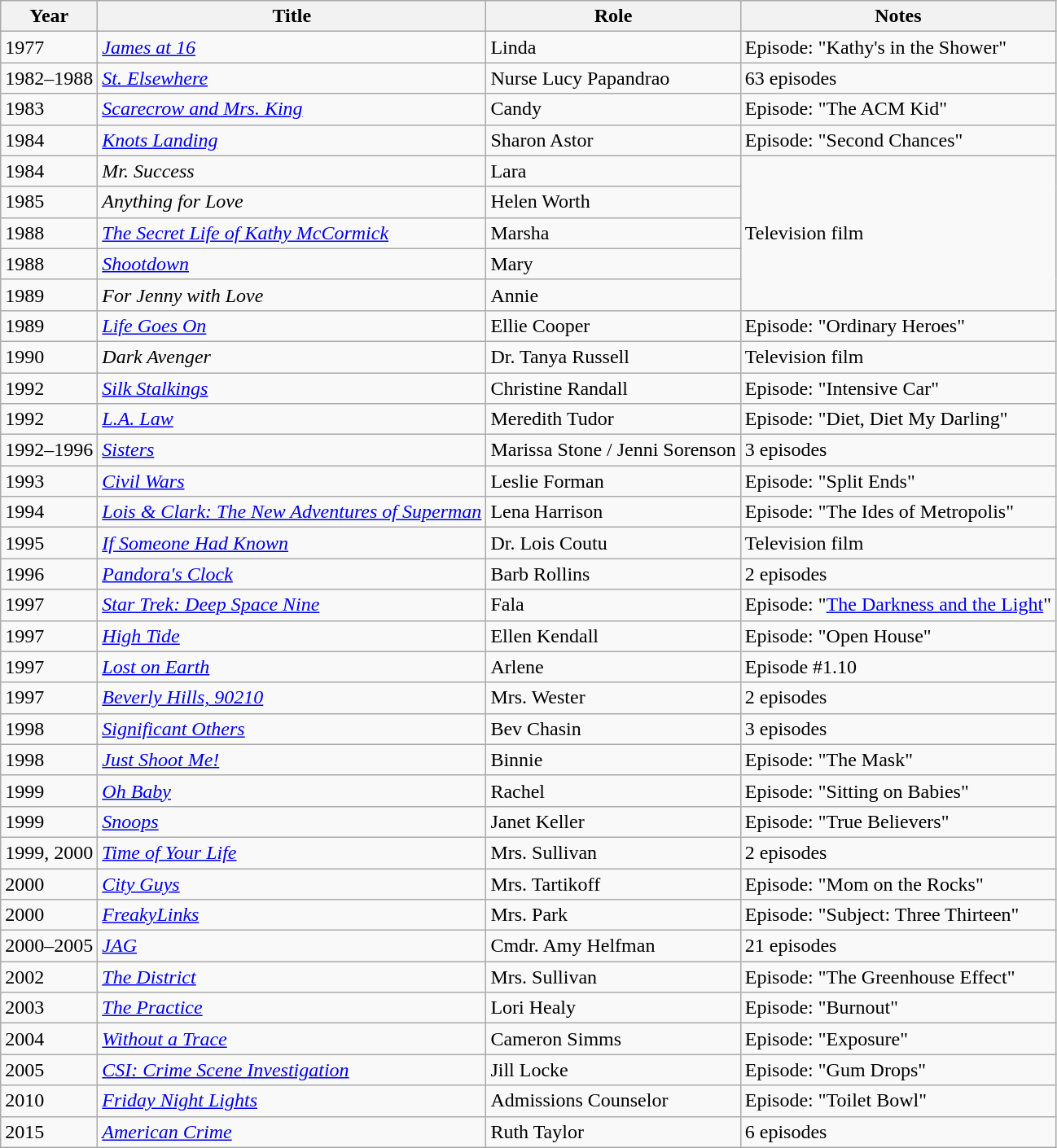<table class="wikitable sortable">
<tr>
<th>Year</th>
<th>Title</th>
<th>Role</th>
<th>Notes</th>
</tr>
<tr>
<td>1977</td>
<td><a href='#'><em>James at 16</em></a></td>
<td>Linda</td>
<td>Episode: "Kathy's in the Shower"</td>
</tr>
<tr>
<td>1982–1988</td>
<td><em><a href='#'>St. Elsewhere</a></em></td>
<td>Nurse Lucy Papandrao</td>
<td>63 episodes</td>
</tr>
<tr>
<td>1983</td>
<td><em><a href='#'>Scarecrow and Mrs. King</a></em></td>
<td>Candy</td>
<td>Episode: "The ACM Kid"</td>
</tr>
<tr>
<td>1984</td>
<td><em><a href='#'>Knots Landing</a></em></td>
<td>Sharon Astor</td>
<td>Episode: "Second Chances"</td>
</tr>
<tr>
<td>1984</td>
<td><em>Mr. Success</em></td>
<td>Lara</td>
<td rowspan="5">Television film</td>
</tr>
<tr>
<td>1985</td>
<td><em>Anything for Love</em></td>
<td>Helen Worth</td>
</tr>
<tr>
<td>1988</td>
<td><em><a href='#'>The Secret Life of Kathy McCormick</a></em></td>
<td>Marsha</td>
</tr>
<tr>
<td>1988</td>
<td><a href='#'><em>Shootdown</em></a></td>
<td>Mary</td>
</tr>
<tr>
<td>1989</td>
<td><em>For Jenny with Love</em></td>
<td>Annie</td>
</tr>
<tr>
<td>1989</td>
<td><a href='#'><em>Life Goes On</em></a></td>
<td>Ellie Cooper</td>
<td>Episode: "Ordinary Heroes"</td>
</tr>
<tr>
<td>1990</td>
<td><em>Dark Avenger</em></td>
<td>Dr. Tanya Russell</td>
<td>Television film</td>
</tr>
<tr>
<td>1992</td>
<td><em><a href='#'>Silk Stalkings</a></em></td>
<td>Christine Randall</td>
<td>Episode: "Intensive Car"</td>
</tr>
<tr>
<td>1992</td>
<td><em><a href='#'>L.A. Law</a></em></td>
<td>Meredith Tudor</td>
<td>Episode: "Diet, Diet My Darling"</td>
</tr>
<tr>
<td>1992–1996</td>
<td><a href='#'><em>Sisters</em></a></td>
<td>Marissa Stone / Jenni Sorenson</td>
<td>3 episodes</td>
</tr>
<tr>
<td>1993</td>
<td><a href='#'><em>Civil Wars</em></a></td>
<td>Leslie Forman</td>
<td>Episode: "Split Ends"</td>
</tr>
<tr>
<td>1994</td>
<td><em><a href='#'>Lois & Clark: The New Adventures of Superman</a></em></td>
<td>Lena Harrison</td>
<td>Episode: "The Ides of Metropolis"</td>
</tr>
<tr>
<td>1995</td>
<td><em><a href='#'>If Someone Had Known</a></em></td>
<td>Dr. Lois Coutu</td>
<td>Television film</td>
</tr>
<tr>
<td>1996</td>
<td><em><a href='#'>Pandora's Clock</a></em></td>
<td>Barb Rollins</td>
<td>2 episodes</td>
</tr>
<tr>
<td>1997</td>
<td><em><a href='#'>Star Trek: Deep Space Nine</a></em></td>
<td>Fala</td>
<td>Episode: "<a href='#'>The Darkness and the Light</a>"</td>
</tr>
<tr>
<td>1997</td>
<td><a href='#'><em>High Tide</em></a></td>
<td>Ellen Kendall</td>
<td>Episode: "Open House"</td>
</tr>
<tr>
<td>1997</td>
<td><em><a href='#'>Lost on Earth</a></em></td>
<td>Arlene</td>
<td>Episode #1.10</td>
</tr>
<tr>
<td>1997</td>
<td><em><a href='#'>Beverly Hills, 90210</a></em></td>
<td>Mrs. Wester</td>
<td>2 episodes</td>
</tr>
<tr>
<td>1998</td>
<td><a href='#'><em>Significant Others</em></a></td>
<td>Bev Chasin</td>
<td>3 episodes</td>
</tr>
<tr>
<td>1998</td>
<td><em><a href='#'>Just Shoot Me!</a></em></td>
<td>Binnie</td>
<td>Episode: "The Mask"</td>
</tr>
<tr>
<td>1999</td>
<td><a href='#'><em>Oh Baby</em></a></td>
<td>Rachel</td>
<td>Episode: "Sitting on Babies"</td>
</tr>
<tr>
<td>1999</td>
<td><a href='#'><em>Snoops</em></a></td>
<td>Janet Keller</td>
<td>Episode: "True Believers"</td>
</tr>
<tr>
<td>1999, 2000</td>
<td><a href='#'><em>Time of Your Life</em></a></td>
<td>Mrs. Sullivan</td>
<td>2 episodes</td>
</tr>
<tr>
<td>2000</td>
<td><em><a href='#'>City Guys</a></em></td>
<td>Mrs. Tartikoff</td>
<td>Episode: "Mom on the Rocks"</td>
</tr>
<tr>
<td>2000</td>
<td><em><a href='#'>FreakyLinks</a></em></td>
<td>Mrs. Park</td>
<td>Episode: "Subject: Three Thirteen"</td>
</tr>
<tr>
<td>2000–2005</td>
<td><a href='#'><em>JAG</em></a></td>
<td>Cmdr. Amy Helfman</td>
<td>21 episodes</td>
</tr>
<tr>
<td>2002</td>
<td><em><a href='#'>The District</a></em></td>
<td>Mrs. Sullivan</td>
<td>Episode: "The Greenhouse Effect"</td>
</tr>
<tr>
<td>2003</td>
<td><em><a href='#'>The Practice</a></em></td>
<td>Lori Healy</td>
<td>Episode: "Burnout"</td>
</tr>
<tr>
<td>2004</td>
<td><em><a href='#'>Without a Trace</a></em></td>
<td>Cameron Simms</td>
<td>Episode: "Exposure"</td>
</tr>
<tr>
<td>2005</td>
<td><em><a href='#'>CSI: Crime Scene Investigation</a></em></td>
<td>Jill Locke</td>
<td>Episode: "Gum Drops"</td>
</tr>
<tr>
<td>2010</td>
<td><a href='#'><em>Friday Night Lights</em></a></td>
<td>Admissions Counselor</td>
<td>Episode: "Toilet Bowl"</td>
</tr>
<tr>
<td>2015</td>
<td><a href='#'><em>American Crime</em></a></td>
<td>Ruth Taylor</td>
<td>6 episodes</td>
</tr>
</table>
